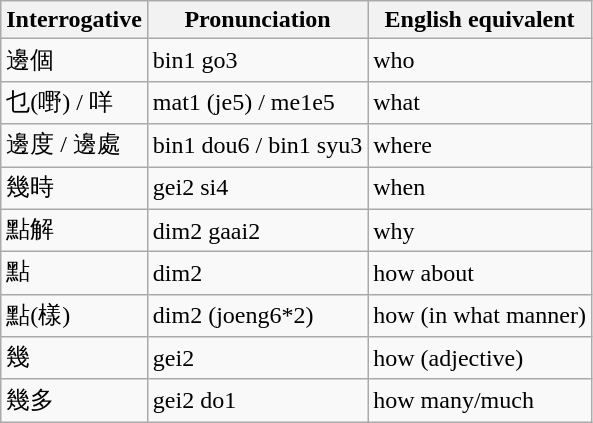<table class="wikitable">
<tr>
<th>Interrogative</th>
<th>Pronunciation</th>
<th>English equivalent</th>
</tr>
<tr>
<td>邊個</td>
<td>bin1 go3</td>
<td>who</td>
</tr>
<tr>
<td>乜(嘢) / 咩</td>
<td>mat1 (je5) / me1e5</td>
<td>what</td>
</tr>
<tr>
<td>邊度 / 邊處</td>
<td>bin1 dou6 / bin1 syu3</td>
<td>where</td>
</tr>
<tr>
<td>幾時</td>
<td>gei2 si4</td>
<td>when</td>
</tr>
<tr>
<td>點解</td>
<td>dim2 gaai2</td>
<td>why</td>
</tr>
<tr>
<td>點</td>
<td>dim2</td>
<td>how about</td>
</tr>
<tr>
<td>點(樣)</td>
<td>dim2 (joeng6*2)</td>
<td>how (in what manner)</td>
</tr>
<tr>
<td>幾</td>
<td>gei2</td>
<td>how (adjective)</td>
</tr>
<tr>
<td>幾多</td>
<td>gei2 do1</td>
<td>how many/much</td>
</tr>
</table>
